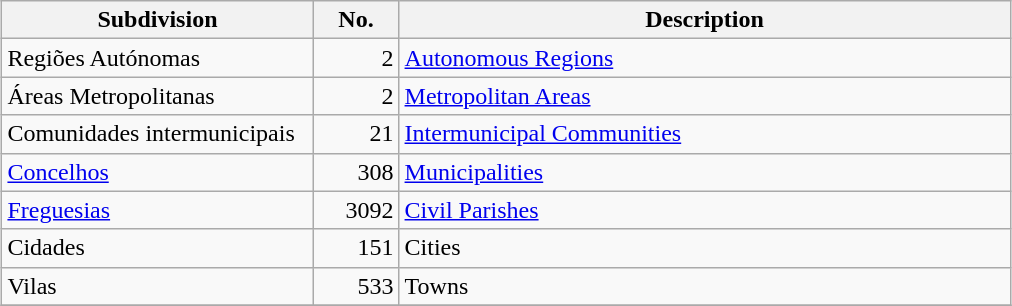<table class="wikitable"  style="margin: 1em auto 1em auto;">
<tr>
<th style="width:200px; text-align:centre">Subdivision</th>
<th style="width:50px; text-align:centre">No.</th>
<th style="width:400px; text-align:centre">Description</th>
</tr>
<tr>
<td style="text-align:left">Regiões Autónomas</td>
<td style="text-align:right;">2</td>
<td><a href='#'>Autonomous Regions</a></td>
</tr>
<tr>
<td style="text-align:left">Áreas Metropolitanas</td>
<td style="text-align:right;">2</td>
<td><a href='#'>Metropolitan Areas</a></td>
</tr>
<tr>
<td style="text-align:left">Comunidades intermunicipais</td>
<td style="text-align:right;">21</td>
<td><a href='#'>Intermunicipal Communities</a></td>
</tr>
<tr>
<td style="text-align:left"><a href='#'>Concelhos</a></td>
<td style="text-align:right;">308</td>
<td><a href='#'>Municipalities</a></td>
</tr>
<tr>
<td style="text-align:left"><a href='#'>Freguesias</a></td>
<td style="text-align:right;">3092</td>
<td><a href='#'>Civil Parishes</a></td>
</tr>
<tr>
<td style="text-align:left">Cidades</td>
<td style="text-align:right;">151</td>
<td>Cities</td>
</tr>
<tr>
<td style="text-align:left">Vilas</td>
<td style="text-align:right;">533</td>
<td>Towns</td>
</tr>
<tr>
</tr>
</table>
